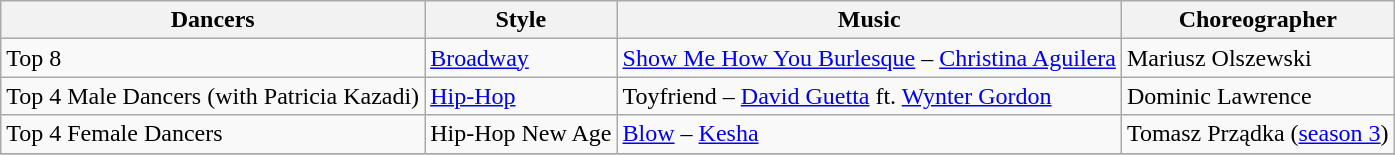<table class="wikitable">
<tr>
<th>Dancers</th>
<th>Style</th>
<th>Music</th>
<th>Choreographer</th>
</tr>
<tr>
<td>Top 8</td>
<td><a href='#'>Broadway</a></td>
<td><a href='#'>Show Me How You Burlesque</a> – <a href='#'>Christina Aguilera</a></td>
<td>Mariusz Olszewski</td>
</tr>
<tr>
<td>Top 4 Male Dancers (with Patricia Kazadi)</td>
<td><a href='#'>Hip-Hop</a></td>
<td>Toyfriend – <a href='#'>David Guetta</a> ft. <a href='#'>Wynter Gordon</a></td>
<td>Dominic Lawrence</td>
</tr>
<tr>
<td>Top 4 Female Dancers</td>
<td>Hip-Hop New Age</td>
<td><a href='#'>Blow</a> – <a href='#'>Kesha</a></td>
<td>Tomasz Prządka (<a href='#'>season 3</a>)</td>
</tr>
<tr>
</tr>
</table>
